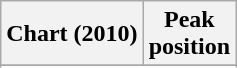<table class="wikitable sortable plainrowheaders">
<tr>
<th scope="col">Chart (2010)</th>
<th scope="col">Peak<br>position</th>
</tr>
<tr>
</tr>
<tr>
</tr>
</table>
